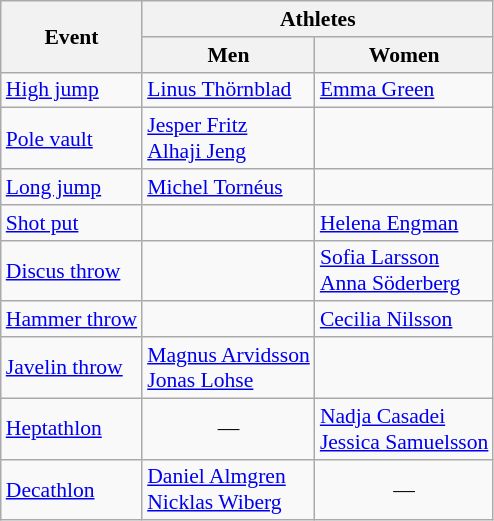<table class=wikitable style="font-size:90%">
<tr>
<th rowspan=2>Event</th>
<th colspan=2>Athletes</th>
</tr>
<tr>
<th>Men</th>
<th>Women</th>
</tr>
<tr>
<td><a href='#'>High jump</a></td>
<td><a href='#'>Linus Thörnblad</a></td>
<td><a href='#'>Emma Green</a></td>
</tr>
<tr>
<td><a href='#'>Pole vault</a></td>
<td><a href='#'>Jesper Fritz</a><br><a href='#'>Alhaji Jeng</a></td>
<td></td>
</tr>
<tr>
<td><a href='#'>Long jump</a></td>
<td><a href='#'>Michel Tornéus</a></td>
<td></td>
</tr>
<tr>
<td><a href='#'>Shot put</a></td>
<td></td>
<td><a href='#'>Helena Engman</a></td>
</tr>
<tr>
<td><a href='#'>Discus throw</a></td>
<td></td>
<td><a href='#'>Sofia Larsson</a><br><a href='#'>Anna Söderberg</a></td>
</tr>
<tr>
<td><a href='#'>Hammer throw</a></td>
<td></td>
<td><a href='#'>Cecilia Nilsson</a></td>
</tr>
<tr>
<td><a href='#'>Javelin throw</a></td>
<td><a href='#'>Magnus Arvidsson</a><br><a href='#'>Jonas Lohse</a></td>
<td></td>
</tr>
<tr>
<td><a href='#'>Heptathlon</a></td>
<td align=center>—</td>
<td><a href='#'>Nadja Casadei</a><br><a href='#'>Jessica Samuelsson</a></td>
</tr>
<tr>
<td><a href='#'>Decathlon</a></td>
<td><a href='#'>Daniel Almgren</a><br><a href='#'>Nicklas Wiberg</a></td>
<td align=center>—</td>
</tr>
</table>
